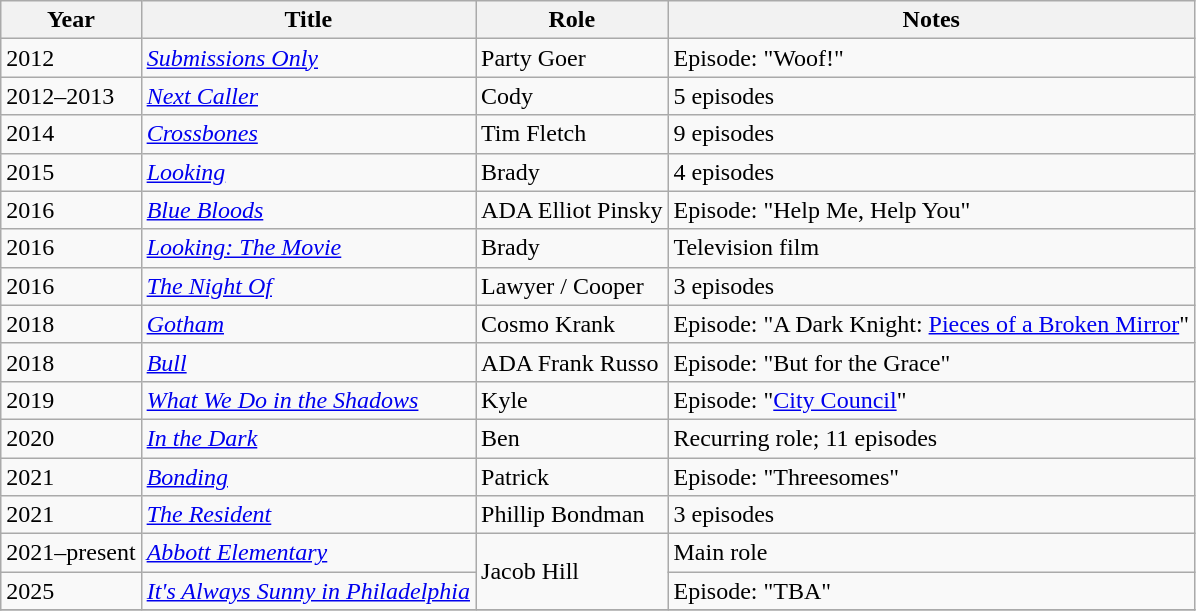<table class="wikitable sortable">
<tr>
<th>Year</th>
<th>Title</th>
<th>Role</th>
<th>Notes</th>
</tr>
<tr>
<td>2012</td>
<td><em><a href='#'>Submissions Only</a></em></td>
<td>Party Goer</td>
<td>Episode: "Woof!"</td>
</tr>
<tr>
<td>2012–2013</td>
<td><a href='#'><em>Next Caller</em></a></td>
<td>Cody</td>
<td>5 episodes</td>
</tr>
<tr>
<td>2014</td>
<td><a href='#'><em>Crossbones</em></a></td>
<td>Tim Fletch</td>
<td>9 episodes</td>
</tr>
<tr>
<td>2015</td>
<td><a href='#'><em>Looking</em></a></td>
<td>Brady</td>
<td>4 episodes</td>
</tr>
<tr>
<td>2016</td>
<td><a href='#'><em>Blue Bloods</em></a></td>
<td>ADA Elliot Pinsky</td>
<td>Episode: "Help Me, Help You"</td>
</tr>
<tr>
<td>2016</td>
<td><em><a href='#'>Looking: The Movie</a></em></td>
<td>Brady</td>
<td>Television film</td>
</tr>
<tr>
<td>2016</td>
<td><em><a href='#'>The Night Of</a></em></td>
<td>Lawyer / Cooper</td>
<td>3 episodes</td>
</tr>
<tr>
<td>2018</td>
<td><a href='#'><em>Gotham</em></a></td>
<td>Cosmo Krank</td>
<td>Episode: "A Dark Knight: <a href='#'>Pieces of a Broken Mirror</a>"</td>
</tr>
<tr>
<td>2018</td>
<td><a href='#'><em>Bull</em></a></td>
<td>ADA Frank Russo</td>
<td>Episode: "But for the Grace"</td>
</tr>
<tr>
<td>2019</td>
<td><a href='#'><em>What We Do in the Shadows</em></a></td>
<td>Kyle</td>
<td>Episode: "<a href='#'>City Council</a>"</td>
</tr>
<tr>
<td>2020</td>
<td><a href='#'><em>In the Dark</em></a></td>
<td>Ben</td>
<td>Recurring role; 11 episodes</td>
</tr>
<tr>
<td>2021</td>
<td><a href='#'><em>Bonding</em></a></td>
<td>Patrick</td>
<td>Episode: "Threesomes"</td>
</tr>
<tr>
<td>2021</td>
<td><a href='#'><em>The Resident</em></a></td>
<td>Phillip Bondman</td>
<td>3 episodes</td>
</tr>
<tr>
<td>2021–present</td>
<td><em><a href='#'>Abbott Elementary</a></em></td>
<td rowspan="2">Jacob Hill</td>
<td>Main role</td>
</tr>
<tr>
<td>2025</td>
<td><em><a href='#'>It's Always Sunny in Philadelphia</a></em></td>
<td>Episode: "TBA"</td>
</tr>
<tr>
</tr>
</table>
